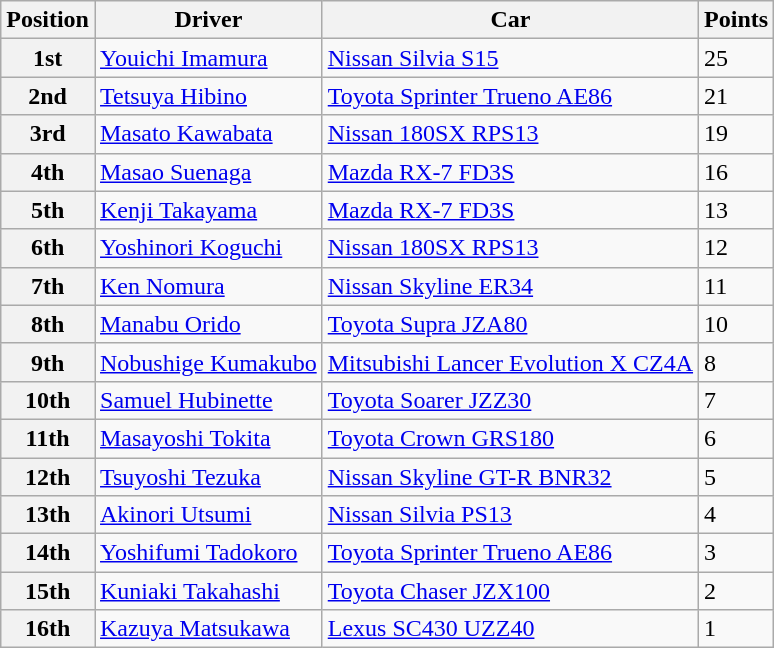<table class="wikitable">
<tr>
<th>Position</th>
<th>Driver</th>
<th>Car</th>
<th>Points</th>
</tr>
<tr>
<th>1st</th>
<td><a href='#'>Youichi Imamura</a></td>
<td><a href='#'>Nissan Silvia S15</a></td>
<td>25</td>
</tr>
<tr>
<th>2nd</th>
<td><a href='#'>Tetsuya Hibino</a></td>
<td><a href='#'>Toyota Sprinter Trueno AE86</a></td>
<td>21</td>
</tr>
<tr>
<th>3rd</th>
<td><a href='#'>Masato Kawabata</a></td>
<td><a href='#'>Nissan 180SX RPS13</a></td>
<td><span>19</span></td>
</tr>
<tr>
<th>4th</th>
<td><a href='#'>Masao Suenaga</a></td>
<td><a href='#'>Mazda RX-7 FD3S</a></td>
<td>16</td>
</tr>
<tr>
<th>5th</th>
<td><a href='#'>Kenji Takayama</a></td>
<td><a href='#'>Mazda RX-7 FD3S</a></td>
<td>13</td>
</tr>
<tr>
<th>6th</th>
<td><a href='#'>Yoshinori Koguchi</a></td>
<td><a href='#'>Nissan 180SX RPS13</a></td>
<td>12</td>
</tr>
<tr>
<th>7th</th>
<td><a href='#'>Ken Nomura</a></td>
<td><a href='#'>Nissan Skyline ER34</a></td>
<td>11</td>
</tr>
<tr>
<th>8th</th>
<td><a href='#'>Manabu Orido</a></td>
<td><a href='#'>Toyota Supra JZA80</a></td>
<td>10</td>
</tr>
<tr>
<th>9th</th>
<td><a href='#'>Nobushige Kumakubo</a></td>
<td><a href='#'>Mitsubishi Lancer Evolution X CZ4A</a></td>
<td>8</td>
</tr>
<tr>
<th>10th</th>
<td><a href='#'>Samuel Hubinette</a></td>
<td><a href='#'>Toyota Soarer JZZ30</a></td>
<td>7</td>
</tr>
<tr>
<th>11th</th>
<td><a href='#'>Masayoshi Tokita</a></td>
<td><a href='#'>Toyota Crown GRS180</a></td>
<td>6</td>
</tr>
<tr>
<th>12th</th>
<td><a href='#'>Tsuyoshi Tezuka</a></td>
<td><a href='#'>Nissan Skyline GT-R BNR32</a></td>
<td>5</td>
</tr>
<tr>
<th>13th</th>
<td><a href='#'>Akinori Utsumi</a></td>
<td><a href='#'>Nissan Silvia PS13</a></td>
<td>4</td>
</tr>
<tr>
<th>14th</th>
<td><a href='#'>Yoshifumi Tadokoro</a></td>
<td><a href='#'>Toyota Sprinter Trueno AE86</a></td>
<td>3</td>
</tr>
<tr>
<th>15th</th>
<td><a href='#'>Kuniaki Takahashi</a></td>
<td><a href='#'>Toyota Chaser JZX100</a></td>
<td>2</td>
</tr>
<tr>
<th>16th</th>
<td><a href='#'>Kazuya Matsukawa</a></td>
<td><a href='#'>Lexus SC430 UZZ40</a></td>
<td>1</td>
</tr>
</table>
